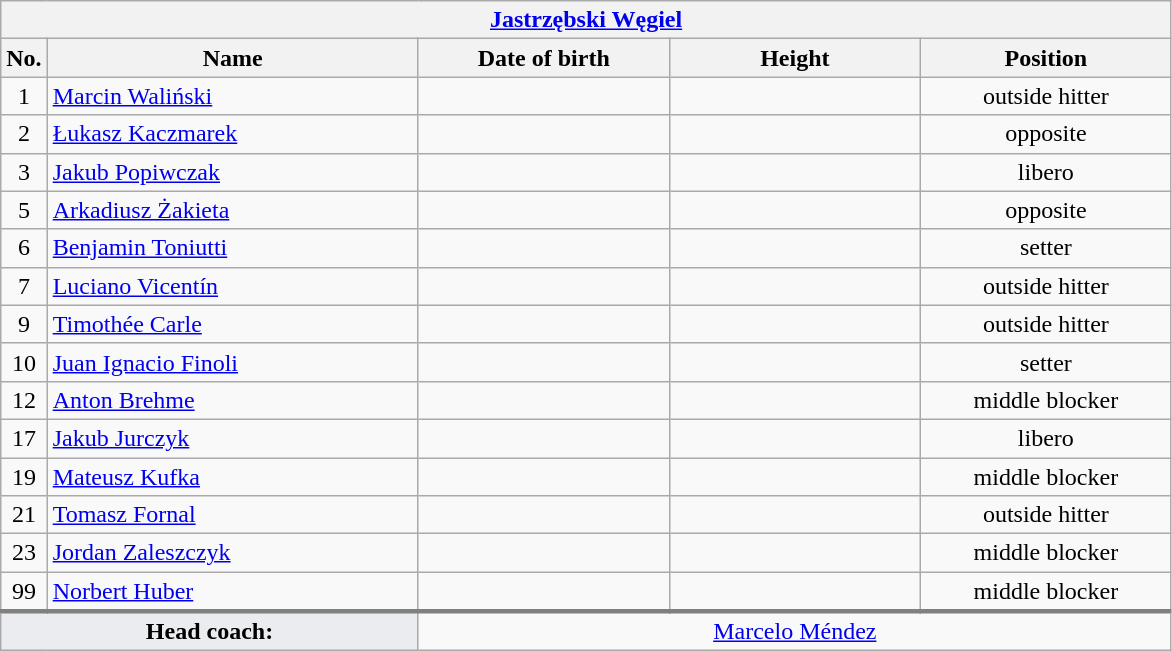<table class="wikitable collapsible collapsed" style="font-size:100%; text-align:center">
<tr>
<th colspan=5 style="width:30em"><a href='#'>Jastrzębski Węgiel</a></th>
</tr>
<tr>
<th>No.</th>
<th style="width:15em">Name</th>
<th style="width:10em">Date of birth</th>
<th style="width:10em">Height</th>
<th style="width:10em">Position</th>
</tr>
<tr>
<td>1</td>
<td align=left> <a href='#'>Marcin Waliński</a></td>
<td align=right></td>
<td></td>
<td>outside hitter</td>
</tr>
<tr>
<td>2</td>
<td align=left> <a href='#'>Łukasz Kaczmarek</a></td>
<td align=right></td>
<td></td>
<td>opposite</td>
</tr>
<tr>
<td>3</td>
<td align=left> <a href='#'>Jakub Popiwczak</a></td>
<td align=right></td>
<td></td>
<td>libero</td>
</tr>
<tr>
<td>5</td>
<td align=left> <a href='#'>Arkadiusz Żakieta</a></td>
<td align=right></td>
<td></td>
<td>opposite</td>
</tr>
<tr>
<td>6</td>
<td align=left> <a href='#'>Benjamin Toniutti</a></td>
<td align=right></td>
<td></td>
<td>setter</td>
</tr>
<tr>
<td>7</td>
<td align=left> <a href='#'>Luciano Vicentín</a></td>
<td align=right></td>
<td></td>
<td>outside hitter</td>
</tr>
<tr>
<td>9</td>
<td align=left> <a href='#'>Timothée Carle</a></td>
<td align=right></td>
<td></td>
<td>outside hitter</td>
</tr>
<tr>
<td>10</td>
<td align=left> <a href='#'>Juan Ignacio Finoli</a></td>
<td align=right></td>
<td></td>
<td>setter</td>
</tr>
<tr>
<td>12</td>
<td align=left> <a href='#'>Anton Brehme</a></td>
<td align=right></td>
<td></td>
<td>middle blocker</td>
</tr>
<tr>
<td>17</td>
<td align=left> <a href='#'>Jakub Jurczyk</a></td>
<td align=right></td>
<td></td>
<td>libero</td>
</tr>
<tr>
<td>19</td>
<td align=left> <a href='#'>Mateusz Kufka</a></td>
<td align=right></td>
<td></td>
<td>middle blocker</td>
</tr>
<tr>
<td>21</td>
<td align=left> <a href='#'>Tomasz Fornal</a></td>
<td align=right></td>
<td></td>
<td>outside hitter</td>
</tr>
<tr>
<td>23</td>
<td align=left> <a href='#'>Jordan Zaleszczyk</a></td>
<td align=right></td>
<td></td>
<td>middle blocker</td>
</tr>
<tr>
<td>99</td>
<td align=left> <a href='#'>Norbert Huber</a></td>
<td align=right></td>
<td></td>
<td>middle blocker</td>
</tr>
<tr style="border-top: 3px solid grey">
<td colspan=2 style="background:#EAECF0"><strong>Head coach:</strong></td>
<td colspan=3> <a href='#'>Marcelo Méndez</a></td>
</tr>
</table>
